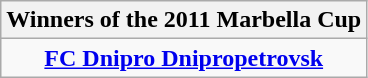<table class="wikitable" style="text-align:center;">
<tr>
<th>Winners of the 2011 Marbella Cup</th>
</tr>
<tr>
<td><strong><a href='#'>FC Dnipro Dnipropetrovsk</a></strong></td>
</tr>
</table>
